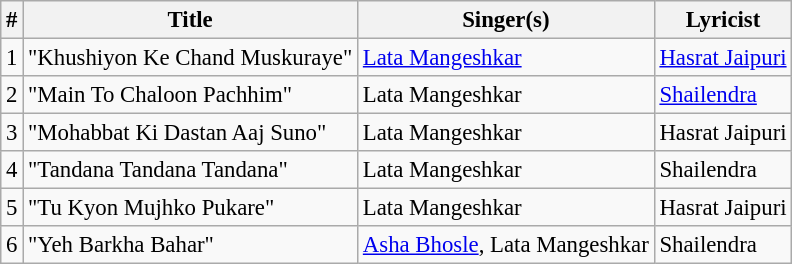<table class="wikitable" style="font-size:95%;">
<tr>
<th>#</th>
<th>Title</th>
<th>Singer(s)</th>
<th>Lyricist</th>
</tr>
<tr>
<td>1</td>
<td>"Khushiyon Ke Chand Muskuraye"</td>
<td><a href='#'>Lata Mangeshkar</a></td>
<td><a href='#'>Hasrat Jaipuri</a></td>
</tr>
<tr>
<td>2</td>
<td>"Main To Chaloon Pachhim"</td>
<td>Lata Mangeshkar</td>
<td><a href='#'>Shailendra</a></td>
</tr>
<tr>
<td>3</td>
<td>"Mohabbat Ki Dastan Aaj Suno"</td>
<td>Lata Mangeshkar</td>
<td>Hasrat Jaipuri</td>
</tr>
<tr>
<td>4</td>
<td>"Tandana Tandana Tandana"</td>
<td>Lata Mangeshkar</td>
<td>Shailendra</td>
</tr>
<tr>
<td>5</td>
<td>"Tu Kyon Mujhko Pukare"</td>
<td>Lata Mangeshkar</td>
<td>Hasrat Jaipuri</td>
</tr>
<tr>
<td>6</td>
<td>"Yeh Barkha Bahar"</td>
<td><a href='#'>Asha Bhosle</a>, Lata Mangeshkar</td>
<td>Shailendra</td>
</tr>
</table>
